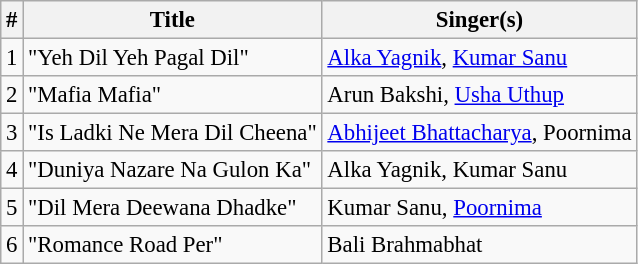<table class="wikitable" style="font-size:95%;">
<tr>
<th>#</th>
<th>Title</th>
<th>Singer(s)</th>
</tr>
<tr>
<td>1</td>
<td>"Yeh Dil Yeh Pagal Dil"</td>
<td><a href='#'>Alka Yagnik</a>, <a href='#'>Kumar Sanu</a></td>
</tr>
<tr>
<td>2</td>
<td>"Mafia Mafia"</td>
<td>Arun Bakshi, <a href='#'>Usha Uthup</a></td>
</tr>
<tr>
<td>3</td>
<td>"Is Ladki Ne Mera Dil Cheena"</td>
<td><a href='#'>Abhijeet Bhattacharya</a>, Poornima</td>
</tr>
<tr>
<td>4</td>
<td>"Duniya Nazare Na Gulon Ka"</td>
<td>Alka Yagnik, Kumar Sanu</td>
</tr>
<tr>
<td>5</td>
<td>"Dil Mera Deewana Dhadke"</td>
<td>Kumar Sanu, <a href='#'>Poornima</a></td>
</tr>
<tr>
<td>6</td>
<td>"Romance Road Per"</td>
<td>Bali Brahmabhat</td>
</tr>
</table>
